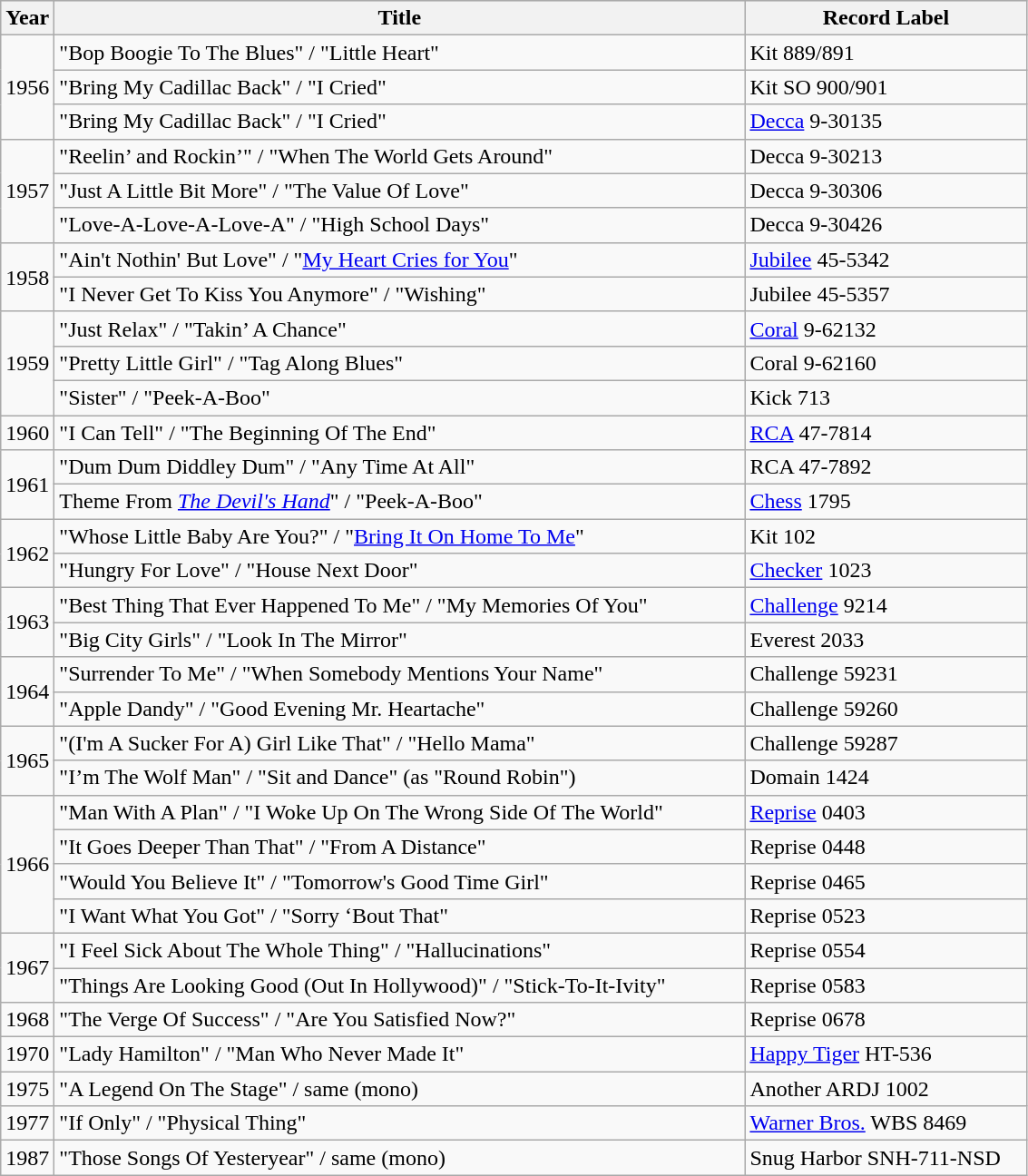<table class="wikitable">
<tr style="background:#ddd;">
<th style="width:30px;">Year</th>
<th style="width:500px;">Title</th>
<th style="width:200px;">Record Label</th>
</tr>
<tr>
<td rowspan="3">1956</td>
<td>"Bop Boogie To The Blues" / "Little Heart"</td>
<td>Kit 889/891</td>
</tr>
<tr>
<td>"Bring My Cadillac Back" / "I Cried"</td>
<td>Kit SO 900/901</td>
</tr>
<tr>
<td>"Bring My Cadillac Back" / "I Cried"</td>
<td><a href='#'>Decca</a> 9-30135</td>
</tr>
<tr>
<td rowspan="3">1957</td>
<td>"Reelin’ and Rockin’" / "When The World Gets Around"</td>
<td>Decca 9-30213</td>
</tr>
<tr>
<td>"Just A Little Bit More" / "The Value Of Love"</td>
<td>Decca 9-30306</td>
</tr>
<tr>
<td>"Love-A-Love-A-Love-A" / "High School Days"</td>
<td>Decca 9-30426</td>
</tr>
<tr>
<td rowspan="2">1958</td>
<td>"Ain't Nothin' But Love" / "<a href='#'>My Heart Cries for You</a>"</td>
<td><a href='#'>Jubilee</a> 45-5342</td>
</tr>
<tr>
<td>"I Never Get To Kiss You Anymore" / "Wishing"</td>
<td>Jubilee  45-5357</td>
</tr>
<tr>
<td rowspan="3">1959</td>
<td>"Just Relax" / "Takin’ A Chance"</td>
<td><a href='#'>Coral</a> 9-62132</td>
</tr>
<tr>
<td>"Pretty Little Girl" / "Tag Along Blues"</td>
<td>Coral 9-62160</td>
</tr>
<tr>
<td>"Sister" / "Peek-A-Boo"</td>
<td>Kick 713</td>
</tr>
<tr>
<td>1960</td>
<td>"I Can Tell" / "The Beginning Of The End"</td>
<td><a href='#'>RCA</a> 47-7814</td>
</tr>
<tr>
<td rowspan="2">1961</td>
<td>"Dum Dum Diddley Dum" / "Any Time At All"</td>
<td>RCA 47-7892</td>
</tr>
<tr>
<td>Theme From <em><a href='#'>The Devil's Hand</a></em>" / "Peek-A-Boo"</td>
<td><a href='#'>Chess</a> 1795</td>
</tr>
<tr>
<td rowspan="2">1962</td>
<td>"Whose Little Baby Are You?" / "<a href='#'>Bring It On Home To Me</a>"</td>
<td>Kit 102</td>
</tr>
<tr>
<td>"Hungry For Love" / "House Next Door"</td>
<td><a href='#'>Checker</a> 1023</td>
</tr>
<tr>
<td rowspan="2">1963</td>
<td>"Best Thing That Ever Happened To Me" / "My Memories Of You"</td>
<td><a href='#'>Challenge</a> 9214</td>
</tr>
<tr>
<td>"Big City Girls" / "Look In The Mirror"</td>
<td>Everest 2033</td>
</tr>
<tr>
<td rowspan="2">1964</td>
<td>"Surrender To Me" / "When Somebody Mentions Your Name"</td>
<td>Challenge 59231</td>
</tr>
<tr>
<td>"Apple Dandy" / "Good Evening Mr. Heartache"</td>
<td>Challenge 59260</td>
</tr>
<tr>
<td rowspan="2">1965</td>
<td>"(I'm A Sucker For A) Girl Like That" / "Hello Mama"</td>
<td>Challenge 59287</td>
</tr>
<tr>
<td>"I’m The Wolf Man" / "Sit and Dance" (as "Round Robin")</td>
<td>Domain 1424</td>
</tr>
<tr>
<td rowspan="4">1966</td>
<td>"Man With A Plan" / "I Woke Up On The Wrong Side Of The World"</td>
<td><a href='#'>Reprise</a> 0403</td>
</tr>
<tr>
<td>"It Goes Deeper Than That" / "From A Distance"</td>
<td>Reprise 0448</td>
</tr>
<tr>
<td>"Would You Believe It" / "Tomorrow's Good Time Girl"</td>
<td>Reprise 0465</td>
</tr>
<tr>
<td>"I Want What You Got" / "Sorry ‘Bout That"</td>
<td>Reprise 0523</td>
</tr>
<tr>
<td rowspan="2">1967</td>
<td>"I Feel Sick About The Whole Thing" / "Hallucinations"</td>
<td>Reprise 0554</td>
</tr>
<tr>
<td>"Things Are Looking Good (Out In Hollywood)" / "Stick-To-It-Ivity"</td>
<td>Reprise 0583</td>
</tr>
<tr>
<td>1968</td>
<td>"The Verge Of Success" / "Are You Satisfied Now?"</td>
<td>Reprise 0678</td>
</tr>
<tr>
<td>1970</td>
<td>"Lady Hamilton" / "Man Who Never Made It"</td>
<td><a href='#'>Happy Tiger</a> HT-536</td>
</tr>
<tr>
<td>1975</td>
<td>"A Legend On The Stage" / same (mono)</td>
<td>Another ARDJ 1002</td>
</tr>
<tr>
<td>1977</td>
<td>"If Only" / "Physical Thing"</td>
<td><a href='#'>Warner Bros.</a> WBS 8469</td>
</tr>
<tr>
<td>1987</td>
<td>"Those Songs Of Yesteryear" / same (mono)</td>
<td>Snug Harbor SNH-711-NSD</td>
</tr>
</table>
